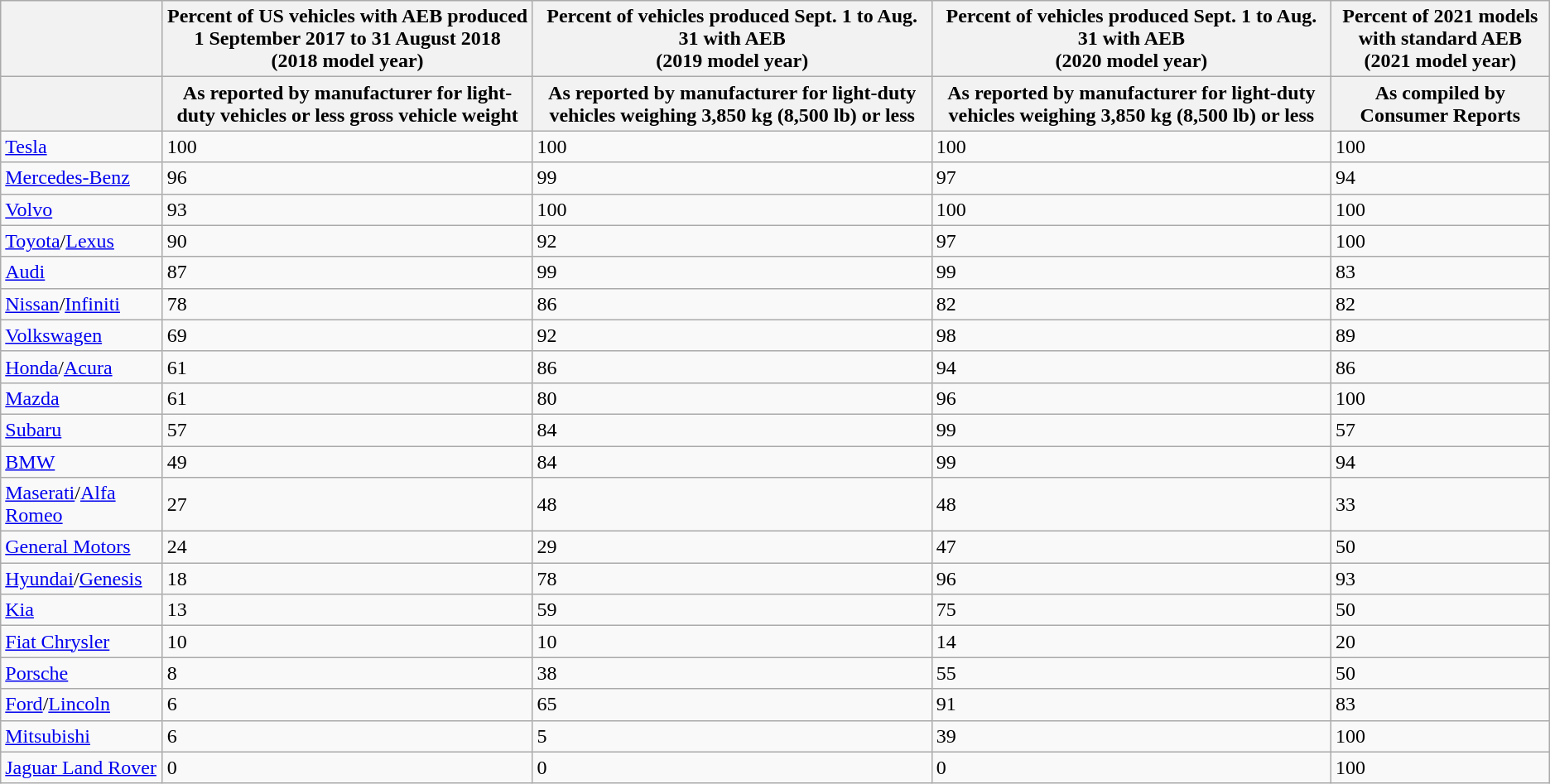<table class="wikitable sortable">
<tr>
<th></th>
<th>Percent of US vehicles with AEB produced 1 September 2017 to 31 August 2018<br>(2018 model year)</th>
<th>Percent of vehicles produced Sept. 1 to Aug. 31 with AEB<br>(2019 model year)</th>
<th>Percent of vehicles produced Sept. 1 to Aug. 31 with AEB<br>(2020 model year)</th>
<th>Percent of 2021 models with standard AEB<br>(2021 model year)</th>
</tr>
<tr>
<th></th>
<th>As reported by manufacturer for light-duty vehicles  or less gross vehicle weight</th>
<th>As reported by manufacturer for light-duty vehicles weighing 3,850 kg (8,500 lb) or less</th>
<th>As reported by manufacturer for light-duty vehicles weighing 3,850 kg (8,500 lb) or less</th>
<th>As compiled by Consumer Reports</th>
</tr>
<tr>
<td><a href='#'>Tesla</a></td>
<td>100</td>
<td>100</td>
<td>100</td>
<td>100</td>
</tr>
<tr>
<td><a href='#'>Mercedes-Benz</a></td>
<td>96</td>
<td>99</td>
<td>97</td>
<td>94</td>
</tr>
<tr>
<td><a href='#'>Volvo</a></td>
<td>93</td>
<td>100</td>
<td>100</td>
<td>100</td>
</tr>
<tr>
<td><a href='#'>Toyota</a>/<a href='#'>Lexus</a></td>
<td>90</td>
<td>92</td>
<td>97</td>
<td>100</td>
</tr>
<tr>
<td><a href='#'>Audi</a></td>
<td>87</td>
<td>99</td>
<td>99</td>
<td>83</td>
</tr>
<tr>
<td><a href='#'>Nissan</a>/<a href='#'>Infiniti</a></td>
<td>78</td>
<td>86</td>
<td>82</td>
<td>82</td>
</tr>
<tr>
<td><a href='#'>Volkswagen</a></td>
<td>69</td>
<td>92</td>
<td>98</td>
<td>89</td>
</tr>
<tr>
<td><a href='#'>Honda</a>/<a href='#'>Acura</a></td>
<td>61</td>
<td>86</td>
<td>94</td>
<td>86</td>
</tr>
<tr>
<td><a href='#'>Mazda</a></td>
<td>61</td>
<td>80</td>
<td>96</td>
<td>100</td>
</tr>
<tr>
<td><a href='#'>Subaru</a></td>
<td>57</td>
<td>84</td>
<td>99</td>
<td>57</td>
</tr>
<tr>
<td><a href='#'>BMW</a></td>
<td>49</td>
<td>84</td>
<td>99</td>
<td>94</td>
</tr>
<tr>
<td><a href='#'>Maserati</a>/<a href='#'>Alfa Romeo</a></td>
<td>27</td>
<td>48</td>
<td>48</td>
<td>33</td>
</tr>
<tr>
<td><a href='#'>General Motors</a></td>
<td>24</td>
<td>29</td>
<td>47</td>
<td>50</td>
</tr>
<tr>
<td><a href='#'>Hyundai</a>/<a href='#'>Genesis</a></td>
<td>18</td>
<td>78</td>
<td>96</td>
<td>93</td>
</tr>
<tr>
<td><a href='#'>Kia</a></td>
<td>13</td>
<td>59</td>
<td>75</td>
<td>50</td>
</tr>
<tr>
<td><a href='#'>Fiat Chrysler</a></td>
<td>10</td>
<td>10</td>
<td>14</td>
<td>20</td>
</tr>
<tr>
<td><a href='#'>Porsche</a></td>
<td>8</td>
<td>38</td>
<td>55</td>
<td>50</td>
</tr>
<tr>
<td><a href='#'>Ford</a>/<a href='#'>Lincoln</a></td>
<td>6</td>
<td>65</td>
<td>91</td>
<td>83</td>
</tr>
<tr>
<td><a href='#'>Mitsubishi</a></td>
<td>6</td>
<td>5</td>
<td>39</td>
<td>100</td>
</tr>
<tr>
<td><a href='#'>Jaguar Land Rover</a></td>
<td>0</td>
<td>0</td>
<td>0</td>
<td>100</td>
</tr>
</table>
